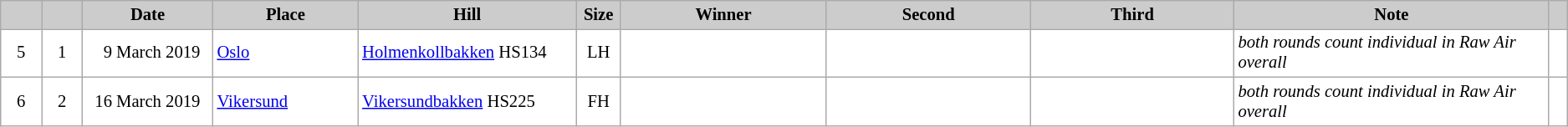<table class="wikitable plainrowheaders" style="background:#FFFFFF; font-size:86%; line-height:16px; border:gray solid 1px; border-collapse:collapse;">
<tr style="background:#CCCCCC; text-align:center;">
<th scope="col" style="background:#CCCCCC;" width='30px;"'></th>
<th scope="col" style="background:#CCCCCC;" width='30px;"'></th>
<th scope="col" style="background:#CCCCCC;" width='110px;"'>Date</th>
<th scope="col" style="background:#CCCCCC;" width='120px;"'>Place</th>
<th scope="col" style="background:#CCCCCC;" width='180px;"'>Hill</th>
<th scope="col" style="background:#CCCCCC;" width='30px;"'>Size</th>
<th scope="col" style="background:#CCCCCC;" width='180px;"'>Winner</th>
<th scope="col" style="background:#CCCCCC;" width='180px;"'>Second</th>
<th scope="col" style="background:#CCCCCC;" width='180px;"'>Third</th>
<th scope="col" style="background:#CCCCCC;" width='283px;"'>Note</th>
<th scope="col" style="background:#CCCCCC;" width='10px;"'></th>
</tr>
<tr>
<td align=center>5</td>
<td align=center>1</td>
<td align=right>9 March 2019  </td>
<td> <a href='#'>Oslo</a></td>
<td><a href='#'>Holmenkollbakken</a> HS134</td>
<td align=center>LH</td>
<td></td>
<td></td>
<td></td>
<td><em>both rounds count individual in Raw Air overall</em></td>
<td></td>
</tr>
<tr>
<td align=center>6</td>
<td align=center>2</td>
<td align=right>16 March 2019  </td>
<td> <a href='#'>Vikersund</a></td>
<td><a href='#'>Vikersundbakken</a> HS225</td>
<td align=center>FH</td>
<td></td>
<td></td>
<td></td>
<td><em>both rounds count individual in Raw Air overall</em></td>
<td></td>
</tr>
</table>
